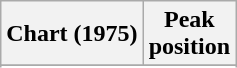<table class="wikitable sortable plainrowheaders" style="text-align:center">
<tr>
<th scope="col">Chart (1975)</th>
<th scope="col">Peak<br>position</th>
</tr>
<tr>
</tr>
<tr>
</tr>
</table>
